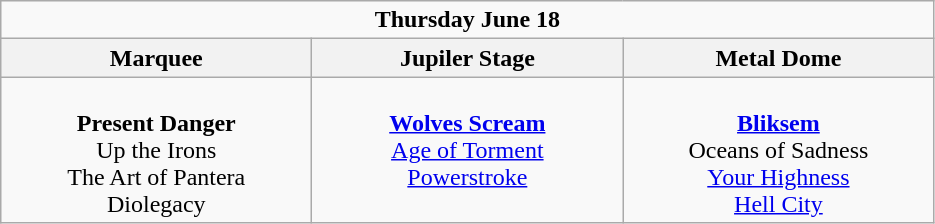<table class="wikitable">
<tr>
<td colspan="3" style="text-align:center;"><strong>Thursday June 18</strong></td>
</tr>
<tr>
<th>Marquee</th>
<th>Jupiler Stage</th>
<th>Metal Dome</th>
</tr>
<tr>
<td style="text-align:center; vertical-align:top; width:200px;"><br><strong>Present Danger</strong> <br>
Up the Irons <br>
The Art of Pantera <br>
Diolegacy</td>
<td style="text-align:center; vertical-align:top; width:200px;"><br><strong><a href='#'>Wolves Scream</a></strong> <br>
<a href='#'>Age of Torment</a>  <br>
<a href='#'>Powerstroke</a></td>
<td style="text-align:center; vertical-align:top; width:200px;"><br><strong><a href='#'>Bliksem</a></strong> <br>
Oceans of Sadness <br>
<a href='#'>Your Highness</a> <br>
<a href='#'>Hell City</a> <br></td>
</tr>
</table>
